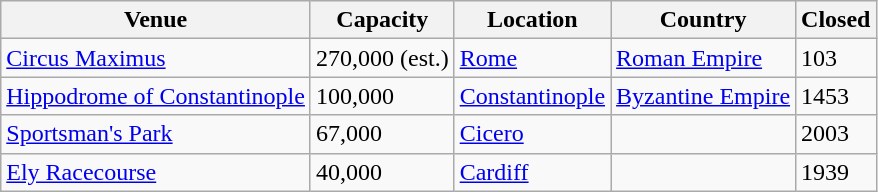<table class="wikitable sortable">
<tr>
<th>Venue</th>
<th>Capacity</th>
<th>Location</th>
<th>Country</th>
<th>Closed</th>
</tr>
<tr>
<td><a href='#'>Circus Maximus</a></td>
<td>270,000 (est.)</td>
<td><a href='#'>Rome</a></td>
<td> <a href='#'>Roman Empire</a></td>
<td>103</td>
</tr>
<tr>
<td><a href='#'>Hippodrome of Constantinople</a></td>
<td>100,000</td>
<td><a href='#'>Constantinople</a></td>
<td> <a href='#'>Byzantine Empire</a></td>
<td>1453</td>
</tr>
<tr>
<td><a href='#'>Sportsman's Park</a></td>
<td>67,000</td>
<td><a href='#'>Cicero</a></td>
<td></td>
<td>2003</td>
</tr>
<tr>
<td><a href='#'>Ely Racecourse</a></td>
<td>40,000</td>
<td><a href='#'>Cardiff</a></td>
<td></td>
<td>1939</td>
</tr>
</table>
